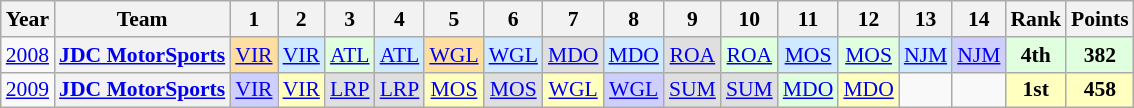<table class="wikitable" style="text-align:center; font-size:90%">
<tr>
<th>Year</th>
<th>Team</th>
<th>1</th>
<th>2</th>
<th>3</th>
<th>4</th>
<th>5</th>
<th>6</th>
<th>7</th>
<th>8</th>
<th>9</th>
<th>10</th>
<th>11</th>
<th>12</th>
<th>13</th>
<th>14</th>
<th>Rank</th>
<th>Points</th>
</tr>
<tr>
<td><a href='#'>2008</a></td>
<th><a href='#'>JDC MotorSports</a></th>
<td style="background:#FFDF9F;"><a href='#'>VIR</a><br></td>
<td style="background:#CFEAFF;"><a href='#'>VIR</a><br></td>
<td style="background:#DFFFDF;"><a href='#'>ATL</a><br></td>
<td style="background:#CFEAFF;"><a href='#'>ATL</a><br></td>
<td style="background:#FFDF9F;"><a href='#'>WGL</a><br></td>
<td style="background:#CFEAFF;"><a href='#'>WGL</a><br></td>
<td style="background:#DFDFDF;"><a href='#'>MDO</a><br></td>
<td style="background:#CFEAFF;"><a href='#'>MDO</a><br></td>
<td style="background:#DFDFDF;"><a href='#'>ROA</a><br></td>
<td style="background:#DFFFDF;"><a href='#'>ROA</a><br></td>
<td style="background:#CFEAFF;"><a href='#'>MOS</a><br></td>
<td style="background:#DFFFDF;"><a href='#'>MOS</a><br></td>
<td style="background:#CFEAFF;"><a href='#'>NJM</a><br></td>
<td style="background:#CFCFFF;"><a href='#'>NJM</a><br></td>
<th style="background:#DFFFDF;">4th</th>
<th style="background:#DFFFDF;">382</th>
</tr>
<tr>
<td><a href='#'>2009</a></td>
<th><a href='#'>JDC MotorSports</a></th>
<td style="background:#CFCFFF;"><a href='#'>VIR</a><br></td>
<td style="background:#FFFFBF;"><a href='#'>VIR</a><br></td>
<td style="background:#DFDFDF;"><a href='#'>LRP</a><br></td>
<td style="background:#DFDFDF;"><a href='#'>LRP</a><br></td>
<td style="background:#FFFFBF;"><a href='#'>MOS</a><br></td>
<td style="background:#DFDFDF;"><a href='#'>MOS</a><br></td>
<td style="background:#FFFFBF;"><a href='#'>WGL</a><br></td>
<td style="background:#CFCFFF;"><a href='#'>WGL</a><br></td>
<td style="background:#DFDFDF;"><a href='#'>SUM</a><br></td>
<td style="background:#DFDFDF;"><a href='#'>SUM</a><br></td>
<td style="background:#DFFFDF;"><a href='#'>MDO</a><br></td>
<td style="background:#FFFFBF;"><a href='#'>MDO</a><br></td>
<td></td>
<td></td>
<th style="background:#FFFFBF;">1st</th>
<th style="background:#FFFFBF;">458</th>
</tr>
</table>
